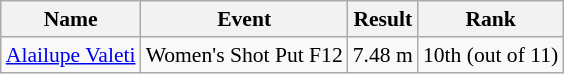<table class="wikitable sortable" style="font-size:90%">
<tr>
<th>Name</th>
<th>Event</th>
<th>Result</th>
<th>Rank</th>
</tr>
<tr>
<td><a href='#'>Alailupe Valeti</a></td>
<td>Women's Shot Put F12</td>
<td>7.48 m</td>
<td>10th (out of 11)</td>
</tr>
</table>
